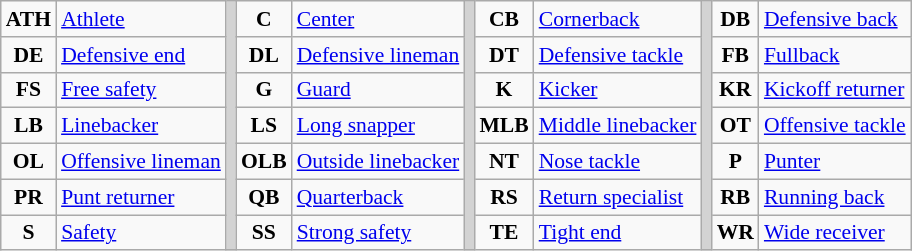<table class="wikitable" style="font-size:90%; border: none;">
<tr>
<td style="text-align:center;"><strong>ATH</strong></td>
<td style="text-align:left;"><a href='#'>Athlete</a></td>
<td rowSpan="7" style="background-color:lightgrey;"></td>
<td style="text-align:center;"><strong>C</strong></td>
<td style="text-align:left;"><a href='#'>Center</a></td>
<td rowSpan="7" style="background-color:lightgrey;"></td>
<td style="text-align:center;"><strong>CB</strong></td>
<td style="text-align:left;"><a href='#'>Cornerback</a></td>
<td rowSpan="7" style="background-color:lightgrey;"></td>
<td style="text-align:center;"><strong>DB</strong></td>
<td style="text-align:left;"><a href='#'>Defensive back</a></td>
</tr>
<tr>
<td style="text-align:center;"><strong>DE</strong></td>
<td style="text-align:left;"><a href='#'>Defensive end</a></td>
<td style="text-align:center;"><strong>DL</strong></td>
<td style="text-align:left;"><a href='#'>Defensive lineman</a></td>
<td style="text-align:center;"><strong>DT</strong></td>
<td style="text-align:left;"><a href='#'>Defensive tackle</a></td>
<td style="text-align:center;"><strong>FB</strong></td>
<td style="text-align:left;"><a href='#'>Fullback</a></td>
</tr>
<tr>
<td style="text-align:center;"><strong>FS</strong></td>
<td style="text-align:left;"><a href='#'>Free safety</a></td>
<td style="text-align:center;"><strong>G</strong></td>
<td style="text-align:left;"><a href='#'>Guard</a></td>
<td style="text-align:center;"><strong>K</strong></td>
<td style="text-align:left;"><a href='#'>Kicker</a></td>
<td style="text-align:center;"><strong>KR</strong></td>
<td style="text-align:left;"><a href='#'>Kickoff returner</a></td>
</tr>
<tr>
<td style="text-align:center;"><strong>LB</strong></td>
<td style="text-align:left;"><a href='#'>Linebacker</a></td>
<td style="text-align:center;"><strong>LS</strong></td>
<td style="text-align:left;"><a href='#'>Long snapper</a></td>
<td style="text-align:center;"><strong>MLB</strong></td>
<td style="text-align:left;"><a href='#'>Middle linebacker</a></td>
<td style="text-align:center;"><strong>OT</strong></td>
<td style="text-align:left;"><a href='#'>Offensive tackle</a></td>
</tr>
<tr>
<td style="text-align:center;"><strong>OL</strong></td>
<td style="text-align:left;"><a href='#'>Offensive lineman</a></td>
<td style="text-align:center;"><strong>OLB</strong></td>
<td style="text-align:left;"><a href='#'>Outside linebacker</a></td>
<td style="text-align:center;"><strong>NT</strong></td>
<td style="text-align:left;"><a href='#'>Nose tackle</a></td>
<td style="text-align:center;"><strong>P</strong></td>
<td style="text-align:left;"><a href='#'>Punter</a></td>
</tr>
<tr>
<td style="text-align:center;"><strong>PR</strong></td>
<td style="text-align:left;"><a href='#'>Punt returner</a></td>
<td style="text-align:center;"><strong>QB</strong></td>
<td style="text-align:left;"><a href='#'>Quarterback</a></td>
<td style="text-align:center;"><strong>RS</strong></td>
<td style="text-align:left;"><a href='#'>Return specialist</a></td>
<td style="text-align:center;"><strong>RB</strong></td>
<td style="text-align:left;"><a href='#'>Running back</a></td>
</tr>
<tr>
<td style="text-align:center;"><strong>S</strong></td>
<td style="text-align:left;"><a href='#'>Safety</a></td>
<td style="text-align:center;"><strong>SS</strong></td>
<td style="text-align:left;"><a href='#'>Strong safety</a></td>
<td style="text-align:center;"><strong>TE</strong></td>
<td style="text-align:left;"><a href='#'>Tight end</a></td>
<td style="text-align:center;"><strong>WR</strong></td>
<td style="text-align:left;"><a href='#'>Wide receiver</a></td>
</tr>
</table>
